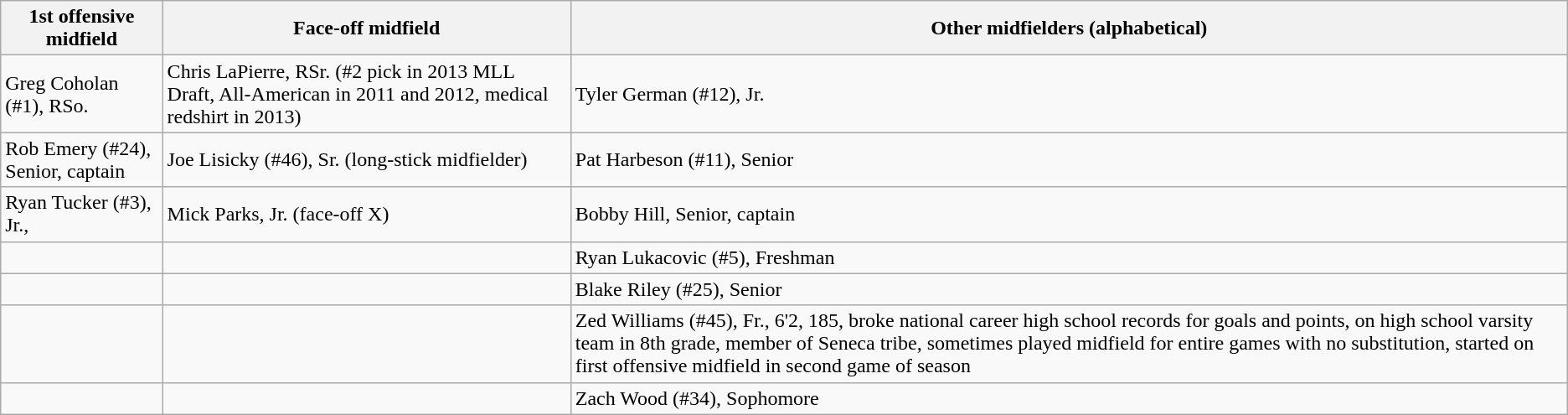<table class="wikitable">
<tr ;>
<th>1st offensive midfield</th>
<th>Face-off midfield</th>
<th>Other midfielders (alphabetical)</th>
</tr>
<tr>
<td>Greg Coholan (#1), RSo.</td>
<td>Chris LaPierre, RSr. (#2 pick in 2013 MLL Draft, All-American in 2011 and 2012, medical redshirt in 2013)</td>
<td>Tyler German (#12), Jr.</td>
</tr>
<tr>
<td>Rob Emery (#24), Senior, captain</td>
<td>Joe Lisicky (#46), Sr. (long-stick midfielder)</td>
<td>Pat Harbeson (#11), Senior</td>
</tr>
<tr>
<td>Ryan Tucker (#3), Jr.,</td>
<td>Mick Parks, Jr. (face-off X)</td>
<td>Bobby Hill, Senior, captain</td>
</tr>
<tr>
<td></td>
<td></td>
<td>Ryan Lukacovic (#5), Freshman</td>
</tr>
<tr>
<td></td>
<td></td>
<td>Blake Riley (#25), Senior</td>
</tr>
<tr>
<td></td>
<td></td>
<td>Zed Williams (#45), Fr., 6'2, 185, broke national career high school records for goals and points, on high school varsity team in 8th grade, member of Seneca tribe, sometimes played midfield for entire games with no substitution, started on first offensive midfield in second game of season</td>
</tr>
<tr>
<td></td>
<td></td>
<td>Zach Wood (#34), Sophomore</td>
</tr>
</table>
